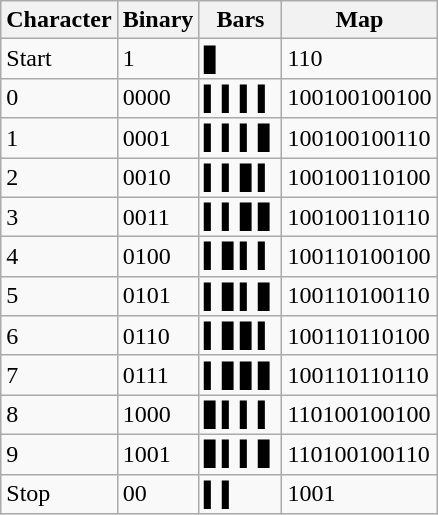<table class="wikitable">
<tr>
<th>Character</th>
<th>Binary</th>
<th>Bars</th>
<th>Map</th>
</tr>
<tr>
<td>Start</td>
<td>1</td>
<td>▋</td>
<td>110</td>
</tr>
<tr>
<td>0</td>
<td>0000</td>
<td>▍▍▍▍</td>
<td>100100100100</td>
</tr>
<tr>
<td>1</td>
<td>0001</td>
<td>▍▍▍▋</td>
<td>100100100110</td>
</tr>
<tr>
<td>2</td>
<td>0010</td>
<td>▍▍▋▍</td>
<td>100100110100</td>
</tr>
<tr>
<td>3</td>
<td>0011</td>
<td>▍▍▋▋</td>
<td>100100110110</td>
</tr>
<tr>
<td>4</td>
<td>0100</td>
<td>▍▋▍▍</td>
<td>100110100100</td>
</tr>
<tr>
<td>5</td>
<td>0101</td>
<td>▍▋▍▋</td>
<td>100110100110</td>
</tr>
<tr>
<td>6</td>
<td>0110</td>
<td>▍▋▋▍</td>
<td>100110110100</td>
</tr>
<tr>
<td>7</td>
<td>0111</td>
<td>▍▋▋▋</td>
<td>100110110110</td>
</tr>
<tr>
<td>8</td>
<td>1000</td>
<td>▋▍▍▍</td>
<td>110100100100</td>
</tr>
<tr>
<td>9</td>
<td>1001</td>
<td>▋▍▍▋</td>
<td>110100100110</td>
</tr>
<tr>
<td>Stop</td>
<td>00</td>
<td>▍▍</td>
<td>1001</td>
</tr>
</table>
